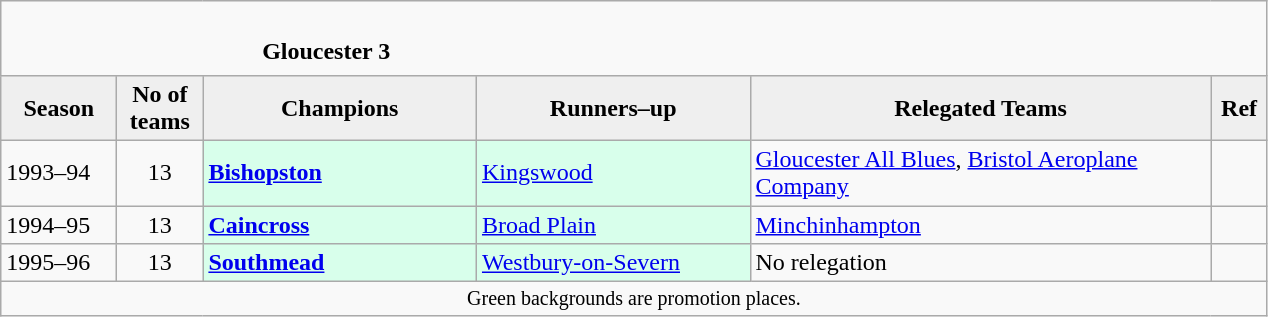<table class="wikitable" style="text-align: left;">
<tr>
<td colspan="11" cellpadding="0" cellspacing="0"><br><table border="0" style="width:100%;" cellpadding="0" cellspacing="0">
<tr>
<td style="width:20%; border:0;"></td>
<td style="border:0;"><strong>Gloucester 3</strong></td>
<td style="width:20%; border:0;"></td>
</tr>
</table>
</td>
</tr>
<tr>
<th style="background:#efefef; width:70px;">Season</th>
<th style="background:#efefef; width:50px;">No of teams</th>
<th style="background:#efefef; width:175px;">Champions</th>
<th style="background:#efefef; width:175px;">Runners–up</th>
<th style="background:#efefef; width:300px;">Relegated Teams</th>
<th style="background:#efefef; width:30px;">Ref</th>
</tr>
<tr align=left>
<td>1993–94</td>
<td style="text-align: center;">13</td>
<td style="background:#d8ffeb;"><strong><a href='#'>Bishopston</a></strong></td>
<td style="background:#d8ffeb;"><a href='#'>Kingswood</a></td>
<td><a href='#'>Gloucester All Blues</a>, <a href='#'>Bristol Aeroplane Company</a></td>
<td></td>
</tr>
<tr>
<td>1994–95</td>
<td style="text-align: center;">13</td>
<td style="background:#d8ffeb;"><strong><a href='#'>Caincross</a></strong></td>
<td style="background:#d8ffeb;"><a href='#'>Broad Plain</a></td>
<td><a href='#'>Minchinhampton</a></td>
<td></td>
</tr>
<tr>
<td>1995–96</td>
<td style="text-align: center;">13</td>
<td style="background:#d8ffeb;"><strong><a href='#'>Southmead</a></strong></td>
<td style="background:#d8ffeb;"><a href='#'>Westbury-on-Severn</a></td>
<td>No relegation</td>
<td></td>
</tr>
<tr>
<td colspan="15"  style="border:0; font-size:smaller; text-align:center;">Green backgrounds are promotion places.</td>
</tr>
</table>
